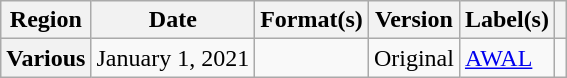<table class="wikitable plainrowheaders">
<tr>
<th scope="col">Region</th>
<th scope="col">Date</th>
<th scope="col">Format(s)</th>
<th scope="col">Version</th>
<th scope="col">Label(s)</th>
<th scope="col"></th>
</tr>
<tr>
<th scope="row">Various</th>
<td>January 1, 2021</td>
<td></td>
<td>Original</td>
<td><a href='#'>AWAL</a></td>
<td style="text-align:center;"></td>
</tr>
</table>
